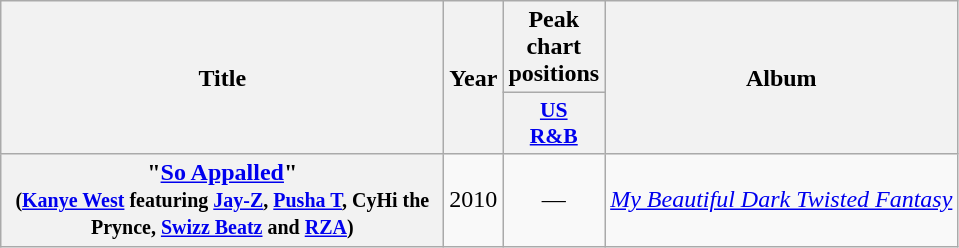<table class="wikitable plainrowheaders" style="text-align:center;">
<tr>
<th scope="col" rowspan="2" style="width:18em;">Title</th>
<th scope="col" rowspan="2">Year</th>
<th scope="col">Peak chart positions</th>
<th scope="col" rowspan="2">Album</th>
</tr>
<tr>
<th scope="col" style="width:3em;font-size:90%;"><a href='#'>US<br>R&B</a><br></th>
</tr>
<tr>
<th scope="row">"<a href='#'>So Appalled</a>" <br><small>(<a href='#'>Kanye West</a> featuring <a href='#'>Jay-Z</a>, <a href='#'>Pusha T</a>, CyHi the Prynce, <a href='#'>Swizz Beatz</a> and <a href='#'>RZA</a>)</small></th>
<td>2010</td>
<td>—</td>
<td><em><a href='#'>My Beautiful Dark Twisted Fantasy</a></em></td>
</tr>
</table>
